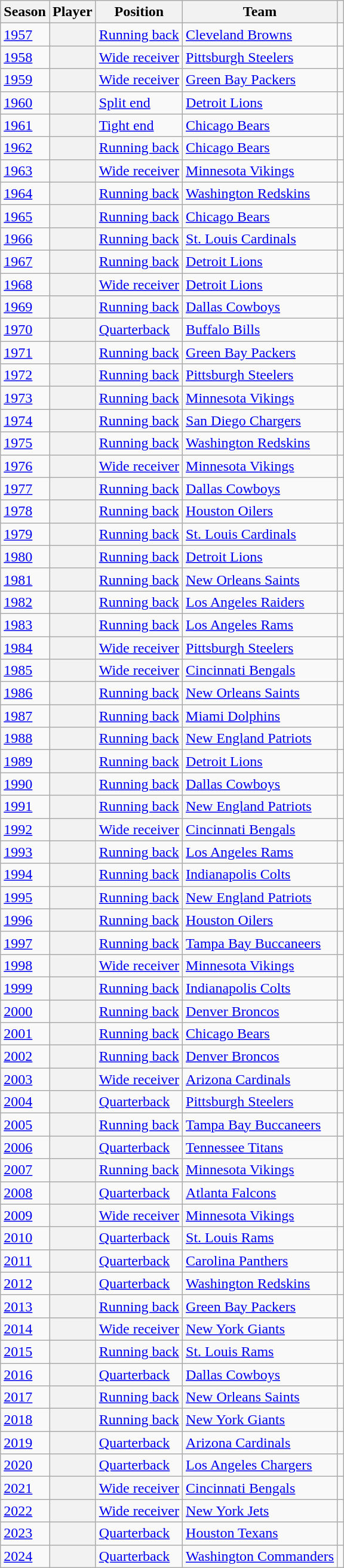<table class="wikitable sortable plainrowheaders">
<tr>
<th>Season</th>
<th>Player</th>
<th>Position</th>
<th>Team</th>
<th class="unsortable"></th>
</tr>
<tr>
<td><a href='#'>1957</a></td>
<th scope="row"></th>
<td><a href='#'>Running back</a></td>
<td><a href='#'>Cleveland Browns</a></td>
<td></td>
</tr>
<tr>
<td><a href='#'>1958</a></td>
<th scope="row"></th>
<td><a href='#'>Wide receiver</a></td>
<td><a href='#'>Pittsburgh Steelers</a></td>
<td></td>
</tr>
<tr>
<td><a href='#'>1959</a></td>
<th scope="row"></th>
<td><a href='#'>Wide receiver</a></td>
<td><a href='#'>Green Bay Packers</a></td>
<td></td>
</tr>
<tr>
<td><a href='#'>1960</a></td>
<th scope="row"></th>
<td><a href='#'>Split end</a></td>
<td><a href='#'>Detroit Lions</a></td>
<td></td>
</tr>
<tr>
<td><a href='#'>1961</a></td>
<th scope="row"></th>
<td><a href='#'>Tight end</a></td>
<td><a href='#'>Chicago Bears</a></td>
<td></td>
</tr>
<tr>
<td><a href='#'>1962</a></td>
<th scope="row"></th>
<td><a href='#'>Running back</a></td>
<td><a href='#'>Chicago Bears</a></td>
<td></td>
</tr>
<tr>
<td><a href='#'>1963</a></td>
<th scope="row"></th>
<td><a href='#'>Wide receiver</a></td>
<td><a href='#'>Minnesota Vikings</a></td>
<td></td>
</tr>
<tr>
<td><a href='#'>1964</a></td>
<th scope="row"></th>
<td><a href='#'>Running back</a></td>
<td><a href='#'>Washington Redskins</a></td>
<td></td>
</tr>
<tr>
<td><a href='#'>1965</a></td>
<th scope="row"></th>
<td><a href='#'>Running back</a></td>
<td><a href='#'>Chicago Bears</a></td>
<td></td>
</tr>
<tr>
<td><a href='#'>1966</a></td>
<th scope="row"></th>
<td><a href='#'>Running back</a></td>
<td><a href='#'>St. Louis Cardinals</a></td>
<td></td>
</tr>
<tr>
<td><a href='#'>1967</a></td>
<th scope="row"></th>
<td><a href='#'>Running back</a></td>
<td><a href='#'>Detroit Lions</a></td>
<td></td>
</tr>
<tr>
<td><a href='#'>1968</a></td>
<th scope="row"></th>
<td><a href='#'>Wide receiver</a></td>
<td><a href='#'>Detroit Lions</a></td>
<td></td>
</tr>
<tr>
<td><a href='#'>1969</a></td>
<th scope="row"></th>
<td><a href='#'>Running back</a></td>
<td><a href='#'>Dallas Cowboys</a></td>
<td></td>
</tr>
<tr>
<td><a href='#'>1970</a></td>
<th scope="row"></th>
<td><a href='#'>Quarterback</a></td>
<td><a href='#'>Buffalo Bills</a></td>
<td></td>
</tr>
<tr>
<td><a href='#'>1971</a></td>
<th scope="row"></th>
<td><a href='#'>Running back</a></td>
<td><a href='#'>Green Bay Packers</a></td>
<td></td>
</tr>
<tr>
<td><a href='#'>1972</a></td>
<th scope="row"></th>
<td><a href='#'>Running back</a></td>
<td><a href='#'>Pittsburgh Steelers</a></td>
<td></td>
</tr>
<tr>
<td><a href='#'>1973</a></td>
<th scope="row"></th>
<td><a href='#'>Running back</a></td>
<td><a href='#'>Minnesota Vikings</a></td>
<td></td>
</tr>
<tr>
<td><a href='#'>1974</a></td>
<th scope="row"></th>
<td><a href='#'>Running back</a></td>
<td><a href='#'>San Diego Chargers</a></td>
<td></td>
</tr>
<tr>
<td><a href='#'>1975</a></td>
<th scope="row"></th>
<td><a href='#'>Running back</a></td>
<td><a href='#'>Washington Redskins</a></td>
<td></td>
</tr>
<tr>
<td><a href='#'>1976</a></td>
<th scope="row"></th>
<td><a href='#'>Wide receiver</a></td>
<td><a href='#'>Minnesota Vikings</a></td>
<td></td>
</tr>
<tr>
<td><a href='#'>1977</a></td>
<th scope="row"></th>
<td><a href='#'>Running back</a></td>
<td><a href='#'>Dallas Cowboys</a></td>
<td></td>
</tr>
<tr>
<td><a href='#'>1978</a></td>
<th scope="row"></th>
<td><a href='#'>Running back</a></td>
<td><a href='#'>Houston Oilers</a></td>
<td></td>
</tr>
<tr>
<td><a href='#'>1979</a></td>
<th scope="row"></th>
<td><a href='#'>Running back</a></td>
<td><a href='#'>St. Louis Cardinals</a></td>
<td></td>
</tr>
<tr>
<td><a href='#'>1980</a></td>
<th scope="row"></th>
<td><a href='#'>Running back</a></td>
<td><a href='#'>Detroit Lions</a></td>
<td></td>
</tr>
<tr>
<td><a href='#'>1981</a></td>
<th scope="row"></th>
<td><a href='#'>Running back</a></td>
<td><a href='#'>New Orleans Saints</a></td>
<td></td>
</tr>
<tr>
<td><a href='#'>1982</a></td>
<th scope="row"></th>
<td><a href='#'>Running back</a></td>
<td><a href='#'>Los Angeles Raiders</a></td>
<td></td>
</tr>
<tr>
<td><a href='#'>1983</a></td>
<th scope="row"></th>
<td><a href='#'>Running back</a></td>
<td><a href='#'>Los Angeles Rams</a></td>
<td></td>
</tr>
<tr>
<td><a href='#'>1984</a></td>
<th scope="row"></th>
<td><a href='#'>Wide receiver</a></td>
<td><a href='#'>Pittsburgh Steelers</a></td>
<td></td>
</tr>
<tr>
<td><a href='#'>1985</a></td>
<th scope="row"></th>
<td><a href='#'>Wide receiver</a></td>
<td><a href='#'>Cincinnati Bengals</a></td>
<td></td>
</tr>
<tr>
<td><a href='#'>1986</a></td>
<th scope="row"></th>
<td><a href='#'>Running back</a></td>
<td><a href='#'>New Orleans Saints</a></td>
<td></td>
</tr>
<tr>
<td><a href='#'>1987</a></td>
<th scope="row"></th>
<td><a href='#'>Running back</a></td>
<td><a href='#'>Miami Dolphins</a></td>
<td></td>
</tr>
<tr>
<td><a href='#'>1988</a></td>
<th scope="row"></th>
<td><a href='#'>Running back</a></td>
<td><a href='#'>New England Patriots</a></td>
<td></td>
</tr>
<tr>
<td><a href='#'>1989</a></td>
<th scope="row"></th>
<td><a href='#'>Running back</a></td>
<td><a href='#'>Detroit Lions</a></td>
<td></td>
</tr>
<tr>
<td><a href='#'>1990</a></td>
<th scope="row"></th>
<td><a href='#'>Running back</a></td>
<td><a href='#'>Dallas Cowboys</a></td>
<td></td>
</tr>
<tr>
<td><a href='#'>1991</a></td>
<th scope="row"></th>
<td><a href='#'>Running back</a></td>
<td><a href='#'>New England Patriots</a></td>
<td></td>
</tr>
<tr>
<td><a href='#'>1992</a></td>
<th scope="row"></th>
<td><a href='#'>Wide receiver</a></td>
<td><a href='#'>Cincinnati Bengals</a></td>
<td></td>
</tr>
<tr>
<td><a href='#'>1993</a></td>
<th scope="row"></th>
<td><a href='#'>Running back</a></td>
<td><a href='#'>Los Angeles Rams</a></td>
<td></td>
</tr>
<tr>
<td><a href='#'>1994</a></td>
<th scope="row"></th>
<td><a href='#'>Running back</a></td>
<td><a href='#'>Indianapolis Colts</a></td>
<td></td>
</tr>
<tr>
<td><a href='#'>1995</a></td>
<th scope="row"></th>
<td><a href='#'>Running back</a></td>
<td><a href='#'>New England Patriots</a></td>
<td></td>
</tr>
<tr>
<td><a href='#'>1996</a></td>
<th scope="row"></th>
<td><a href='#'>Running back</a></td>
<td><a href='#'>Houston Oilers</a></td>
<td></td>
</tr>
<tr>
<td><a href='#'>1997</a></td>
<th scope="row"></th>
<td><a href='#'>Running back</a></td>
<td><a href='#'>Tampa Bay Buccaneers</a></td>
<td></td>
</tr>
<tr>
<td><a href='#'>1998</a></td>
<th scope="row"></th>
<td><a href='#'>Wide receiver</a></td>
<td><a href='#'>Minnesota Vikings</a></td>
<td></td>
</tr>
<tr>
<td><a href='#'>1999</a></td>
<th scope="row"></th>
<td><a href='#'>Running back</a></td>
<td><a href='#'>Indianapolis Colts</a></td>
<td></td>
</tr>
<tr>
<td><a href='#'>2000</a></td>
<th scope="row"></th>
<td><a href='#'>Running back</a></td>
<td><a href='#'>Denver Broncos</a></td>
<td></td>
</tr>
<tr>
<td><a href='#'>2001</a></td>
<th scope="row"></th>
<td><a href='#'>Running back</a></td>
<td><a href='#'>Chicago Bears</a></td>
<td></td>
</tr>
<tr>
<td><a href='#'>2002</a></td>
<th scope="row"></th>
<td><a href='#'>Running back</a></td>
<td><a href='#'>Denver Broncos</a></td>
<td></td>
</tr>
<tr>
<td><a href='#'>2003</a></td>
<th scope="row"></th>
<td><a href='#'>Wide receiver</a></td>
<td><a href='#'>Arizona Cardinals</a></td>
<td></td>
</tr>
<tr>
<td><a href='#'>2004</a></td>
<th scope="row"></th>
<td><a href='#'>Quarterback</a></td>
<td><a href='#'>Pittsburgh Steelers</a></td>
<td></td>
</tr>
<tr>
<td><a href='#'>2005</a></td>
<th scope="row"></th>
<td><a href='#'>Running back</a></td>
<td><a href='#'>Tampa Bay Buccaneers</a></td>
<td></td>
</tr>
<tr>
<td><a href='#'>2006</a></td>
<th scope="row"></th>
<td><a href='#'>Quarterback</a></td>
<td><a href='#'>Tennessee Titans</a></td>
<td></td>
</tr>
<tr>
<td><a href='#'>2007</a></td>
<th scope="row"></th>
<td><a href='#'>Running back</a></td>
<td><a href='#'>Minnesota Vikings</a></td>
<td></td>
</tr>
<tr>
<td><a href='#'>2008</a></td>
<th scope="row"></th>
<td><a href='#'>Quarterback</a></td>
<td><a href='#'>Atlanta Falcons</a></td>
<td></td>
</tr>
<tr>
<td><a href='#'>2009</a></td>
<th scope="row"></th>
<td><a href='#'>Wide receiver</a></td>
<td><a href='#'>Minnesota Vikings</a></td>
<td></td>
</tr>
<tr>
<td><a href='#'>2010</a></td>
<th scope="row"></th>
<td><a href='#'>Quarterback</a></td>
<td><a href='#'>St. Louis Rams</a></td>
<td></td>
</tr>
<tr>
<td><a href='#'>2011</a></td>
<th scope="row"></th>
<td><a href='#'>Quarterback</a></td>
<td><a href='#'>Carolina Panthers</a></td>
<td></td>
</tr>
<tr>
<td><a href='#'>2012</a></td>
<th scope="row"></th>
<td><a href='#'>Quarterback</a></td>
<td><a href='#'>Washington Redskins</a></td>
<td></td>
</tr>
<tr>
<td><a href='#'>2013</a></td>
<th scope="row"></th>
<td><a href='#'>Running back</a></td>
<td><a href='#'>Green Bay Packers</a></td>
<td></td>
</tr>
<tr>
<td><a href='#'>2014</a></td>
<th scope="row"></th>
<td><a href='#'>Wide receiver</a></td>
<td><a href='#'>New York Giants</a></td>
<td></td>
</tr>
<tr>
<td><a href='#'>2015</a></td>
<th scope="row"></th>
<td><a href='#'>Running back</a></td>
<td><a href='#'>St. Louis Rams</a></td>
<td></td>
</tr>
<tr>
<td><a href='#'>2016</a></td>
<th scope="row"></th>
<td><a href='#'>Quarterback</a></td>
<td><a href='#'>Dallas Cowboys</a></td>
<td></td>
</tr>
<tr>
<td><a href='#'>2017</a></td>
<th scope="row"></th>
<td><a href='#'>Running back</a></td>
<td><a href='#'>New Orleans Saints</a></td>
<td></td>
</tr>
<tr>
<td><a href='#'>2018</a></td>
<th scope="row"></th>
<td><a href='#'>Running back</a></td>
<td><a href='#'>New York Giants</a></td>
<td></td>
</tr>
<tr>
<td><a href='#'>2019</a></td>
<th scope="row"></th>
<td><a href='#'>Quarterback</a></td>
<td><a href='#'>Arizona Cardinals</a></td>
<td></td>
</tr>
<tr>
<td><a href='#'>2020</a></td>
<th scope="row"></th>
<td><a href='#'>Quarterback</a></td>
<td><a href='#'>Los Angeles Chargers</a></td>
<td></td>
</tr>
<tr>
<td><a href='#'>2021</a></td>
<th scope="row"></th>
<td><a href='#'>Wide receiver</a></td>
<td><a href='#'>Cincinnati Bengals</a></td>
<td></td>
</tr>
<tr>
<td><a href='#'>2022</a></td>
<th scope="row"></th>
<td><a href='#'>Wide receiver</a></td>
<td><a href='#'>New York Jets</a></td>
<td></td>
</tr>
<tr>
<td><a href='#'>2023</a></td>
<th scope="row"></th>
<td><a href='#'>Quarterback</a></td>
<td><a href='#'>Houston Texans</a></td>
<td></td>
</tr>
<tr>
<td><a href='#'>2024</a></td>
<th scope="row"></th>
<td><a href='#'>Quarterback</a></td>
<td><a href='#'>Washington Commanders</a></td>
<td></td>
</tr>
</table>
